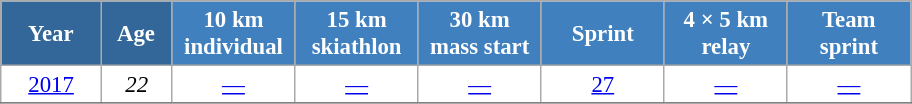<table class="wikitable" style="font-size:95%; text-align:center; border:grey solid 1px; border-collapse:collapse; background:#ffffff;">
<tr>
<th style="background-color:#369; color:white; width:60px;"> Year </th>
<th style="background-color:#369; color:white; width:40px;"> Age </th>
<th style="background-color:#4180be; color:white; width:75px;"> 10 km <br> individual </th>
<th style="background-color:#4180be; color:white; width:75px;"> 15 km <br> skiathlon </th>
<th style="background-color:#4180be; color:white; width:75px;"> 30 km <br> mass start </th>
<th style="background-color:#4180be; color:white; width:75px;"> Sprint </th>
<th style="background-color:#4180be; color:white; width:75px;"> 4 × 5 km <br> relay </th>
<th style="background-color:#4180be; color:white; width:75px;"> Team <br> sprint </th>
</tr>
<tr>
<td><a href='#'>2017</a></td>
<td><em>22</em></td>
<td><a href='#'>—</a></td>
<td><a href='#'>—</a></td>
<td><a href='#'>—</a></td>
<td><a href='#'>27</a></td>
<td><a href='#'>—</a></td>
<td><a href='#'>—</a></td>
</tr>
<tr>
</tr>
</table>
